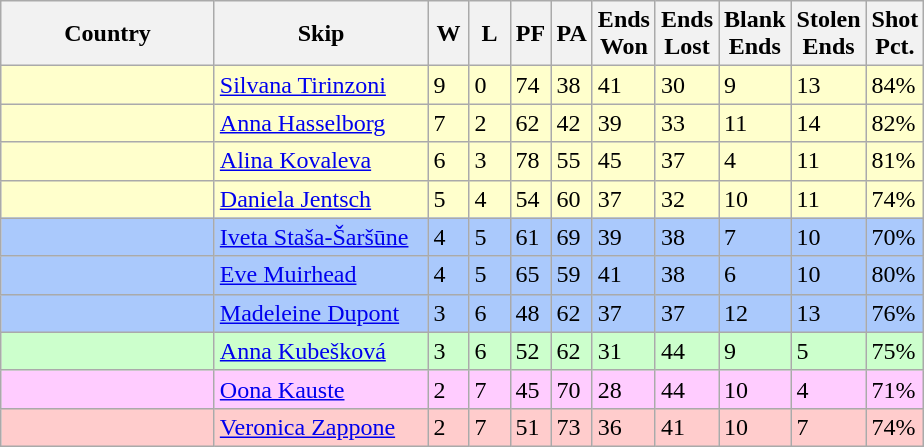<table class=wikitable>
<tr>
<th width=135>Country</th>
<th width=135>Skip</th>
<th width=20>W</th>
<th width=20>L</th>
<th width=20>PF</th>
<th width=20>PA</th>
<th width=20>Ends Won</th>
<th width=20>Ends Lost</th>
<th width=20>Blank Ends</th>
<th width=20>Stolen Ends</th>
<th width=20>Shot Pct.</th>
</tr>
<tr bgcolor=#ffffcc>
<td></td>
<td><a href='#'>Silvana Tirinzoni</a></td>
<td>9</td>
<td>0</td>
<td>74</td>
<td>38</td>
<td>41</td>
<td>30</td>
<td>9</td>
<td>13</td>
<td>84%</td>
</tr>
<tr bgcolor=#ffffcc>
<td></td>
<td><a href='#'>Anna Hasselborg</a></td>
<td>7</td>
<td>2</td>
<td>62</td>
<td>42</td>
<td>39</td>
<td>33</td>
<td>11</td>
<td>14</td>
<td>82%</td>
</tr>
<tr bgcolor=#ffffcc>
<td></td>
<td><a href='#'>Alina Kovaleva</a></td>
<td>6</td>
<td>3</td>
<td>78</td>
<td>55</td>
<td>45</td>
<td>37</td>
<td>4</td>
<td>11</td>
<td>81%</td>
</tr>
<tr bgcolor=#ffffcc>
<td></td>
<td><a href='#'>Daniela Jentsch</a></td>
<td>5</td>
<td>4</td>
<td>54</td>
<td>60</td>
<td>37</td>
<td>32</td>
<td>10</td>
<td>11</td>
<td>74%</td>
</tr>
<tr bgcolor=#aac9fc>
<td></td>
<td><a href='#'>Iveta Staša-Šaršūne</a></td>
<td>4</td>
<td>5</td>
<td>61</td>
<td>69</td>
<td>39</td>
<td>38</td>
<td>7</td>
<td>10</td>
<td>70%</td>
</tr>
<tr bgcolor=#aac9fc>
<td></td>
<td><a href='#'>Eve Muirhead</a></td>
<td>4</td>
<td>5</td>
<td>65</td>
<td>59</td>
<td>41</td>
<td>38</td>
<td>6</td>
<td>10</td>
<td>80%</td>
</tr>
<tr bgcolor=#aac9fc>
<td></td>
<td><a href='#'>Madeleine Dupont</a></td>
<td>3</td>
<td>6</td>
<td>48</td>
<td>62</td>
<td>37</td>
<td>37</td>
<td>12</td>
<td>13</td>
<td>76%</td>
</tr>
<tr bgcolor=#ccffcc>
<td></td>
<td><a href='#'>Anna Kubešková</a></td>
<td>3</td>
<td>6</td>
<td>52</td>
<td>62</td>
<td>31</td>
<td>44</td>
<td>9</td>
<td>5</td>
<td>75%</td>
</tr>
<tr bgcolor=#ffccff>
<td></td>
<td><a href='#'>Oona Kauste</a></td>
<td>2</td>
<td>7</td>
<td>45</td>
<td>70</td>
<td>28</td>
<td>44</td>
<td>10</td>
<td>4</td>
<td>71%</td>
</tr>
<tr bgcolor=#ffcccc>
<td></td>
<td><a href='#'>Veronica Zappone</a></td>
<td>2</td>
<td>7</td>
<td>51</td>
<td>73</td>
<td>36</td>
<td>41</td>
<td>10</td>
<td>7</td>
<td>74%</td>
</tr>
</table>
